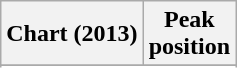<table class="wikitable sortable plainrowheaders">
<tr>
<th>Chart (2013)</th>
<th>Peak<br> position</th>
</tr>
<tr>
</tr>
<tr>
</tr>
</table>
